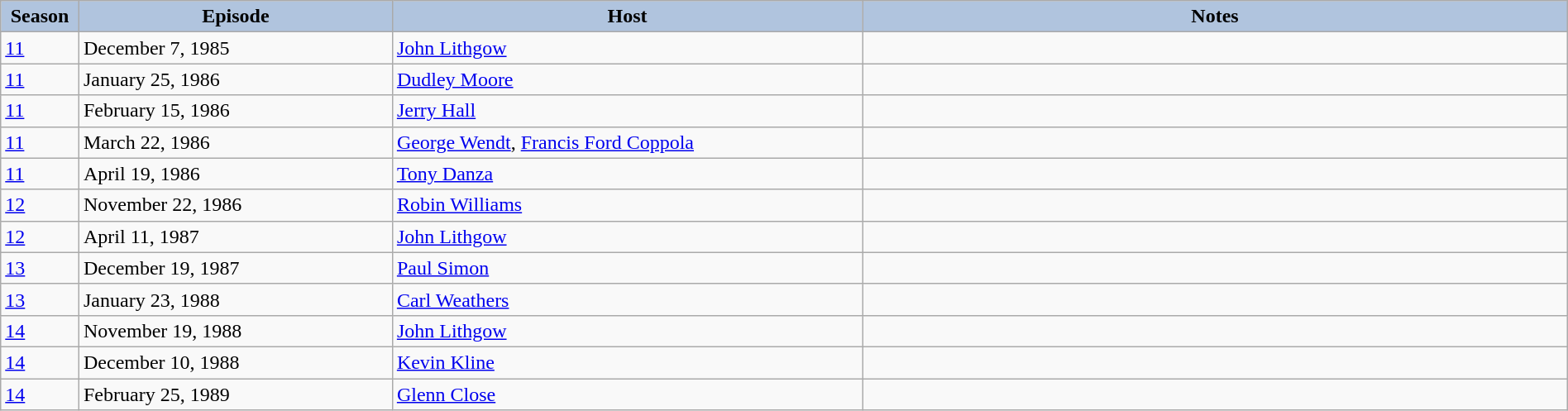<table class="wikitable" style="width:100%;">
<tr>
<th style="background:#B0C4DE;" width="5%">Season</th>
<th style="background:#B0C4DE;" width="20%">Episode</th>
<th style="background:#B0C4DE;" width="30%">Host</th>
<th style="background:#B0C4DE;" width="45%">Notes</th>
</tr>
<tr>
<td><a href='#'>11</a></td>
<td>December 7, 1985</td>
<td><a href='#'>John Lithgow</a></td>
<td></td>
</tr>
<tr>
<td><a href='#'>11</a></td>
<td>January 25, 1986</td>
<td><a href='#'>Dudley Moore</a></td>
<td></td>
</tr>
<tr>
<td><a href='#'>11</a></td>
<td>February 15, 1986</td>
<td><a href='#'>Jerry Hall</a></td>
<td></td>
</tr>
<tr>
<td><a href='#'>11</a></td>
<td>March 22, 1986</td>
<td><a href='#'>George Wendt</a>, <a href='#'>Francis Ford Coppola</a></td>
<td></td>
</tr>
<tr>
<td><a href='#'>11</a></td>
<td>April 19, 1986</td>
<td><a href='#'>Tony Danza</a></td>
<td></td>
</tr>
<tr>
<td><a href='#'>12</a></td>
<td>November 22, 1986</td>
<td><a href='#'>Robin Williams</a></td>
<td></td>
</tr>
<tr>
<td><a href='#'>12</a></td>
<td>April 11, 1987</td>
<td><a href='#'>John Lithgow</a></td>
<td></td>
</tr>
<tr>
<td><a href='#'>13</a></td>
<td>December 19, 1987</td>
<td><a href='#'>Paul Simon</a></td>
<td></td>
</tr>
<tr>
<td><a href='#'>13</a></td>
<td>January 23, 1988</td>
<td><a href='#'>Carl Weathers</a></td>
<td></td>
</tr>
<tr>
<td><a href='#'>14</a></td>
<td>November 19, 1988</td>
<td><a href='#'>John Lithgow</a></td>
<td></td>
</tr>
<tr>
<td><a href='#'>14</a></td>
<td>December 10, 1988</td>
<td><a href='#'>Kevin Kline</a></td>
<td></td>
</tr>
<tr>
<td><a href='#'>14</a></td>
<td>February 25, 1989</td>
<td><a href='#'>Glenn Close</a></td>
<td></td>
</tr>
</table>
